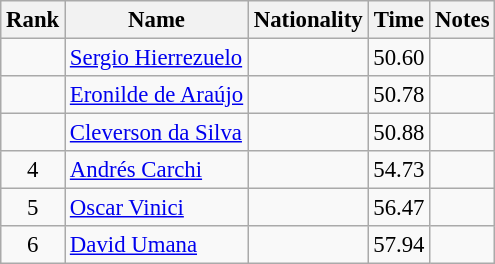<table class="wikitable sortable" style="text-align:center;font-size:95%">
<tr>
<th>Rank</th>
<th>Name</th>
<th>Nationality</th>
<th>Time</th>
<th>Notes</th>
</tr>
<tr>
<td></td>
<td align=left><a href='#'>Sergio Hierrezuelo</a></td>
<td align=left></td>
<td>50.60</td>
<td></td>
</tr>
<tr>
<td></td>
<td align=left><a href='#'>Eronilde de Araújo</a></td>
<td align=left></td>
<td>50.78</td>
<td></td>
</tr>
<tr>
<td></td>
<td align=left><a href='#'>Cleverson da Silva</a></td>
<td align=left></td>
<td>50.88</td>
<td></td>
</tr>
<tr>
<td>4</td>
<td align=left><a href='#'>Andrés Carchi</a></td>
<td align=left></td>
<td>54.73</td>
<td></td>
</tr>
<tr>
<td>5</td>
<td align=left><a href='#'>Oscar Vinici</a></td>
<td align=left></td>
<td>56.47</td>
<td></td>
</tr>
<tr>
<td>6</td>
<td align=left><a href='#'>David Umana</a></td>
<td align=left></td>
<td>57.94</td>
<td></td>
</tr>
</table>
